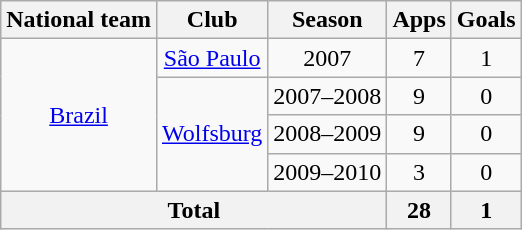<table class="wikitable" style="text-align: center;">
<tr>
<th>National team</th>
<th>Club</th>
<th>Season</th>
<th>Apps</th>
<th>Goals</th>
</tr>
<tr>
<td rowspan="4" valign="center"><a href='#'>Brazil</a></td>
<td rowspan="1" valign="center"><a href='#'>São Paulo</a></td>
<td>2007</td>
<td>7</td>
<td>1</td>
</tr>
<tr>
<td rowspan="3" valign="center"><a href='#'>Wolfsburg</a></td>
<td>2007–2008</td>
<td>9</td>
<td>0</td>
</tr>
<tr>
<td>2008–2009</td>
<td>9</td>
<td>0</td>
</tr>
<tr>
<td>2009–2010</td>
<td>3</td>
<td>0</td>
</tr>
<tr>
<th colspan="3">Total</th>
<th>28</th>
<th>1</th>
</tr>
</table>
